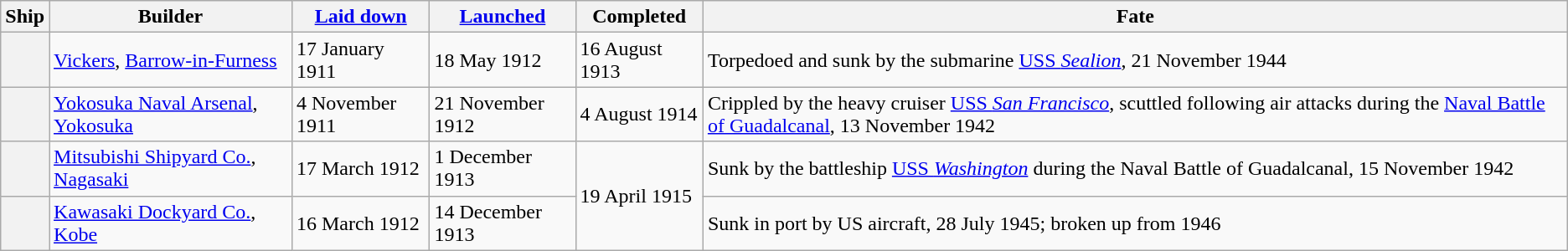<table class="wikitable plainrowheaders">
<tr>
<th scope="col">Ship</th>
<th scope="col">Builder</th>
<th scope="col"><a href='#'>Laid down</a></th>
<th scope="col"><a href='#'>Launched</a></th>
<th scope="col">Completed</th>
<th scope="col">Fate</th>
</tr>
<tr>
<th scope="row"></th>
<td><a href='#'>Vickers</a>, <a href='#'>Barrow-in-Furness</a></td>
<td>17 January 1911</td>
<td>18 May 1912</td>
<td>16 August 1913</td>
<td>Torpedoed and sunk by the submarine <a href='#'>USS <em>Sealion</em></a>, 21 November 1944</td>
</tr>
<tr>
<th scope="row"></th>
<td><a href='#'>Yokosuka Naval Arsenal</a>, <a href='#'>Yokosuka</a></td>
<td>4 November 1911</td>
<td>21 November 1912</td>
<td>4 August 1914</td>
<td>Crippled by the heavy cruiser <a href='#'>USS <em>San Francisco</em></a>, scuttled following air attacks during the <a href='#'>Naval Battle of Guadalcanal</a>, 13 November 1942</td>
</tr>
<tr>
<th scope="row"></th>
<td><a href='#'>Mitsubishi Shipyard Co.</a>, <a href='#'>Nagasaki</a></td>
<td>17 March 1912</td>
<td>1 December 1913</td>
<td rowspan=2>19 April 1915</td>
<td>Sunk by the battleship <a href='#'>USS <em>Washington</em></a> during the Naval Battle of Guadalcanal, 15 November 1942</td>
</tr>
<tr>
<th scope="row"></th>
<td><a href='#'>Kawasaki Dockyard Co.</a>, <a href='#'>Kobe</a></td>
<td>16 March 1912</td>
<td>14 December 1913</td>
<td>Sunk in port by US aircraft, 28 July 1945; broken up from 1946</td>
</tr>
</table>
